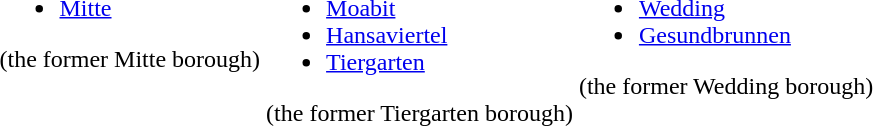<table>
<tr>
<td valign="top"><br><ul><li><a href='#'>Mitte</a></li></ul>(the former Mitte borough)</td>
<td valign="top"><br><ul><li><a href='#'>Moabit</a></li><li><a href='#'>Hansaviertel</a></li><li><a href='#'>Tiergarten</a></li></ul>(the former Tiergarten borough)</td>
<td valign="top"><br><ul><li><a href='#'>Wedding</a></li><li><a href='#'>Gesundbrunnen</a></li></ul>(the former Wedding borough)</td>
</tr>
</table>
